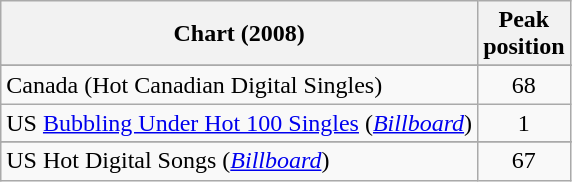<table class="wikitable sortable">
<tr>
<th align="left">Chart (2008)</th>
<th align="center">Peak<br>position</th>
</tr>
<tr>
</tr>
<tr>
<td>Canada (Hot Canadian Digital Singles)</td>
<td align="center">68</td>
</tr>
<tr>
<td>US <a href='#'>Bubbling Under Hot 100 Singles</a> (<em><a href='#'>Billboard</a></em>)</td>
<td align="center">1</td>
</tr>
<tr>
</tr>
<tr>
<td>US Hot Digital Songs (<em><a href='#'>Billboard</a></em>)</td>
<td align="center">67</td>
</tr>
</table>
